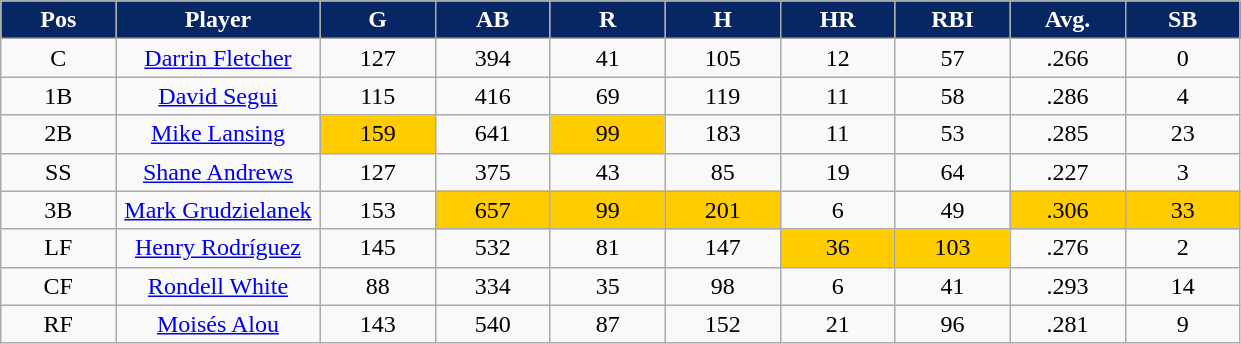<table border="1" class="wikitable sortable">
<tr>
<th style="background:#072764;color:white;" width="9%">Pos</th>
<th style="background:#072764;color:white;" width="16%">Player</th>
<th style="background:#072764;color:white;" width="9%">G</th>
<th style="background:#072764;color:white;" width="9%">AB</th>
<th style="background:#072764;color:white;" width="9%">R</th>
<th style="background:#072764;color:white;" width="9%">H</th>
<th style="background:#072764;color:white;" width="9%">HR</th>
<th style="background:#072764;color:white;" width="9%">RBI</th>
<th style="background:#072764;color:white;" width="9%">Avg.</th>
<th style="background:#072764;color:white;" width="9%">SB</th>
</tr>
<tr style="text-align:center;">
<td>C</td>
<td><a href='#'>Darrin Fletcher</a></td>
<td>127</td>
<td>394</td>
<td>41</td>
<td>105</td>
<td>12</td>
<td>57</td>
<td>.266</td>
<td>0</td>
</tr>
<tr style="text-align:center;">
<td>1B</td>
<td><a href='#'>David Segui</a></td>
<td>115</td>
<td>416</td>
<td>69</td>
<td>119</td>
<td>11</td>
<td>58</td>
<td>.286</td>
<td>4</td>
</tr>
<tr style="text-align:center;">
<td>2B</td>
<td><a href='#'>Mike Lansing</a></td>
<td bgcolor="#FFCC00">159</td>
<td>641</td>
<td bgcolor="#FFCC00">99</td>
<td>183</td>
<td>11</td>
<td>53</td>
<td>.285</td>
<td>23</td>
</tr>
<tr style="text-align:center;">
<td>SS</td>
<td><a href='#'>Shane Andrews</a></td>
<td>127</td>
<td>375</td>
<td>43</td>
<td>85</td>
<td>19</td>
<td>64</td>
<td>.227</td>
<td>3</td>
</tr>
<tr style="text-align:center;">
<td>3B</td>
<td><a href='#'>Mark Grudzielanek</a></td>
<td>153</td>
<td bgcolor="#FFCC00">657</td>
<td bgcolor="#FFCC00">99</td>
<td bgcolor="#FFCC00">201</td>
<td>6</td>
<td>49</td>
<td bgcolor="#FFCC00">.306</td>
<td bgcolor="#FFCC00">33</td>
</tr>
<tr style="text-align:center;">
<td>LF</td>
<td><a href='#'>Henry Rodríguez</a></td>
<td>145</td>
<td>532</td>
<td>81</td>
<td>147</td>
<td bgcolor="#FFCC00">36</td>
<td bgcolor="#FFCC00">103</td>
<td>.276</td>
<td>2</td>
</tr>
<tr style="text-align:center;">
<td>CF</td>
<td><a href='#'>Rondell White</a></td>
<td>88</td>
<td>334</td>
<td>35</td>
<td>98</td>
<td>6</td>
<td>41</td>
<td>.293</td>
<td>14</td>
</tr>
<tr style="text-align:center;">
<td>RF</td>
<td><a href='#'>Moisés Alou</a></td>
<td>143</td>
<td>540</td>
<td>87</td>
<td>152</td>
<td>21</td>
<td>96</td>
<td>.281</td>
<td>9</td>
</tr>
</table>
